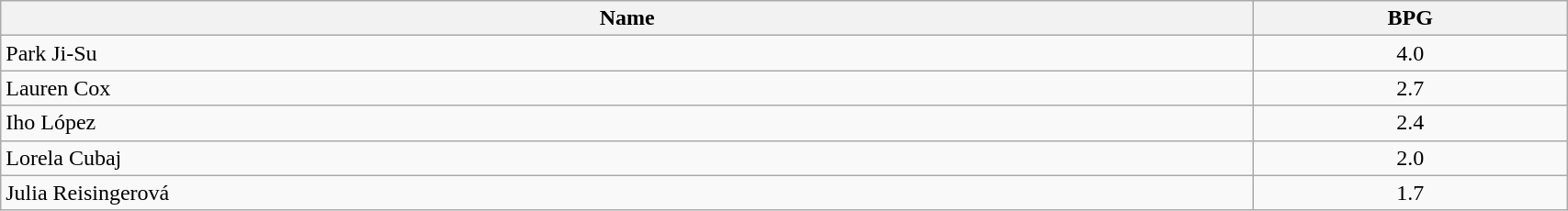<table class=wikitable width="90%">
<tr>
<th width="80%">Name</th>
<th width="20%">BPG</th>
</tr>
<tr>
<td> Park Ji-Su</td>
<td align=center>4.0</td>
</tr>
<tr>
<td> Lauren Cox</td>
<td align=center>2.7</td>
</tr>
<tr>
<td> Iho López</td>
<td align=center>2.4</td>
</tr>
<tr>
<td> Lorela Cubaj</td>
<td align=center>2.0</td>
</tr>
<tr>
<td> Julia Reisingerová</td>
<td align=center>1.7</td>
</tr>
</table>
